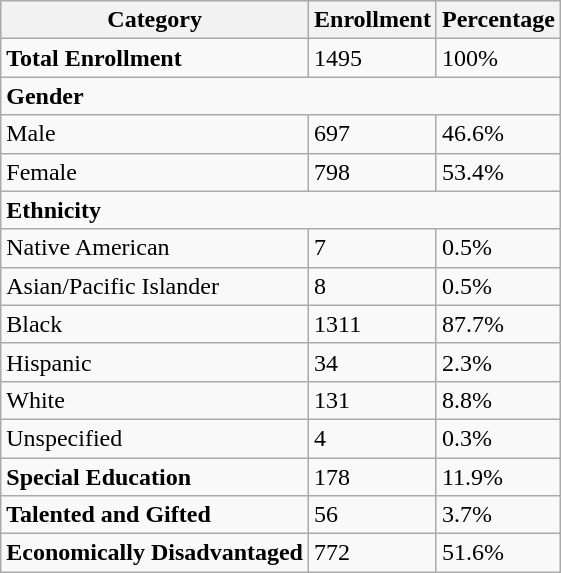<table class="wikitable" border="1">
<tr>
<th>Category</th>
<th>Enrollment</th>
<th>Percentage</th>
</tr>
<tr>
<td><strong>Total Enrollment</strong></td>
<td>1495</td>
<td>100%</td>
</tr>
<tr>
<td colspan="3"><strong>Gender</strong></td>
</tr>
<tr>
<td>Male</td>
<td>697</td>
<td>46.6%</td>
</tr>
<tr>
<td>Female</td>
<td>798</td>
<td>53.4%</td>
</tr>
<tr>
<td colspan="3"><strong>Ethnicity</strong></td>
</tr>
<tr>
<td>Native American</td>
<td>7</td>
<td>0.5%</td>
</tr>
<tr>
<td>Asian/Pacific Islander</td>
<td>8</td>
<td>0.5%</td>
</tr>
<tr>
<td>Black</td>
<td>1311</td>
<td>87.7%</td>
</tr>
<tr>
<td>Hispanic</td>
<td>34</td>
<td>2.3%</td>
</tr>
<tr>
<td>White</td>
<td>131</td>
<td>8.8%</td>
</tr>
<tr>
<td>Unspecified</td>
<td>4</td>
<td>0.3%</td>
</tr>
<tr>
<td><strong>Special Education</strong></td>
<td>178</td>
<td>11.9%</td>
</tr>
<tr>
<td><strong>Talented and Gifted</strong></td>
<td>56</td>
<td>3.7%</td>
</tr>
<tr>
<td><strong>Economically Disadvantaged</strong></td>
<td>772</td>
<td>51.6%</td>
</tr>
</table>
